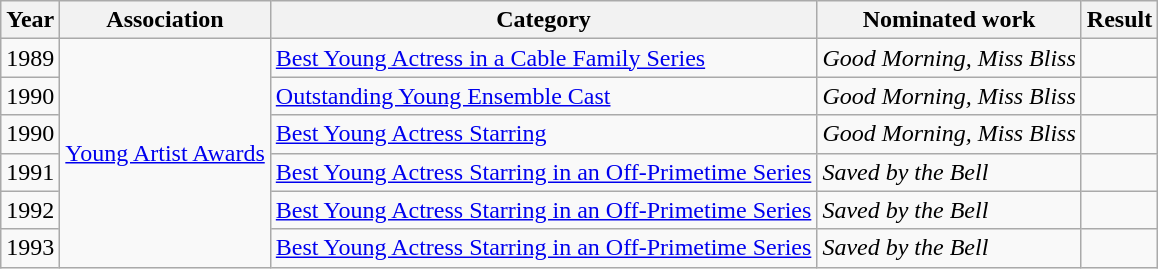<table class="wikitable sortable">
<tr>
<th>Year</th>
<th>Association</th>
<th>Category</th>
<th>Nominated work</th>
<th>Result</th>
</tr>
<tr>
<td>1989</td>
<td rowspan=6><a href='#'>Young Artist Awards</a></td>
<td><a href='#'>Best Young Actress in a Cable Family Series</a></td>
<td><em>Good Morning, Miss Bliss</em></td>
<td></td>
</tr>
<tr>
<td>1990</td>
<td><a href='#'>Outstanding Young Ensemble Cast</a></td>
<td><em>Good Morning, Miss Bliss</em></td>
<td></td>
</tr>
<tr>
<td>1990</td>
<td><a href='#'>Best Young Actress Starring</a></td>
<td><em>Good Morning, Miss Bliss</em></td>
<td></td>
</tr>
<tr>
<td>1991</td>
<td><a href='#'>Best Young Actress Starring in an Off-Primetime Series</a></td>
<td><em>Saved by the Bell</em></td>
<td></td>
</tr>
<tr>
<td>1992</td>
<td><a href='#'>Best Young Actress Starring in an Off-Primetime Series</a></td>
<td><em>Saved by the Bell</em></td>
<td></td>
</tr>
<tr>
<td>1993</td>
<td><a href='#'>Best Young Actress Starring in an Off-Primetime Series</a></td>
<td><em>Saved by the Bell</em></td>
<td></td>
</tr>
</table>
